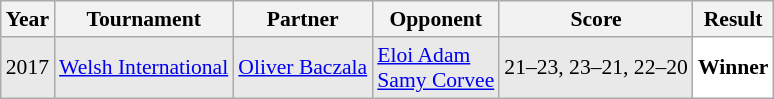<table class="sortable wikitable" style="font-size: 90%;">
<tr>
<th>Year</th>
<th>Tournament</th>
<th>Partner</th>
<th>Opponent</th>
<th>Score</th>
<th>Result</th>
</tr>
<tr style="background:#E9E9E9">
<td align="center">2017</td>
<td align="left"><a href='#'>Welsh International</a></td>
<td align="left"> <a href='#'>Oliver Baczala</a></td>
<td align="left"> <a href='#'>Eloi Adam</a><br> <a href='#'>Samy Corvee</a></td>
<td align="left">21–23, 23–21, 22–20</td>
<td style="text-align:left; background:white"> <strong>Winner</strong></td>
</tr>
</table>
